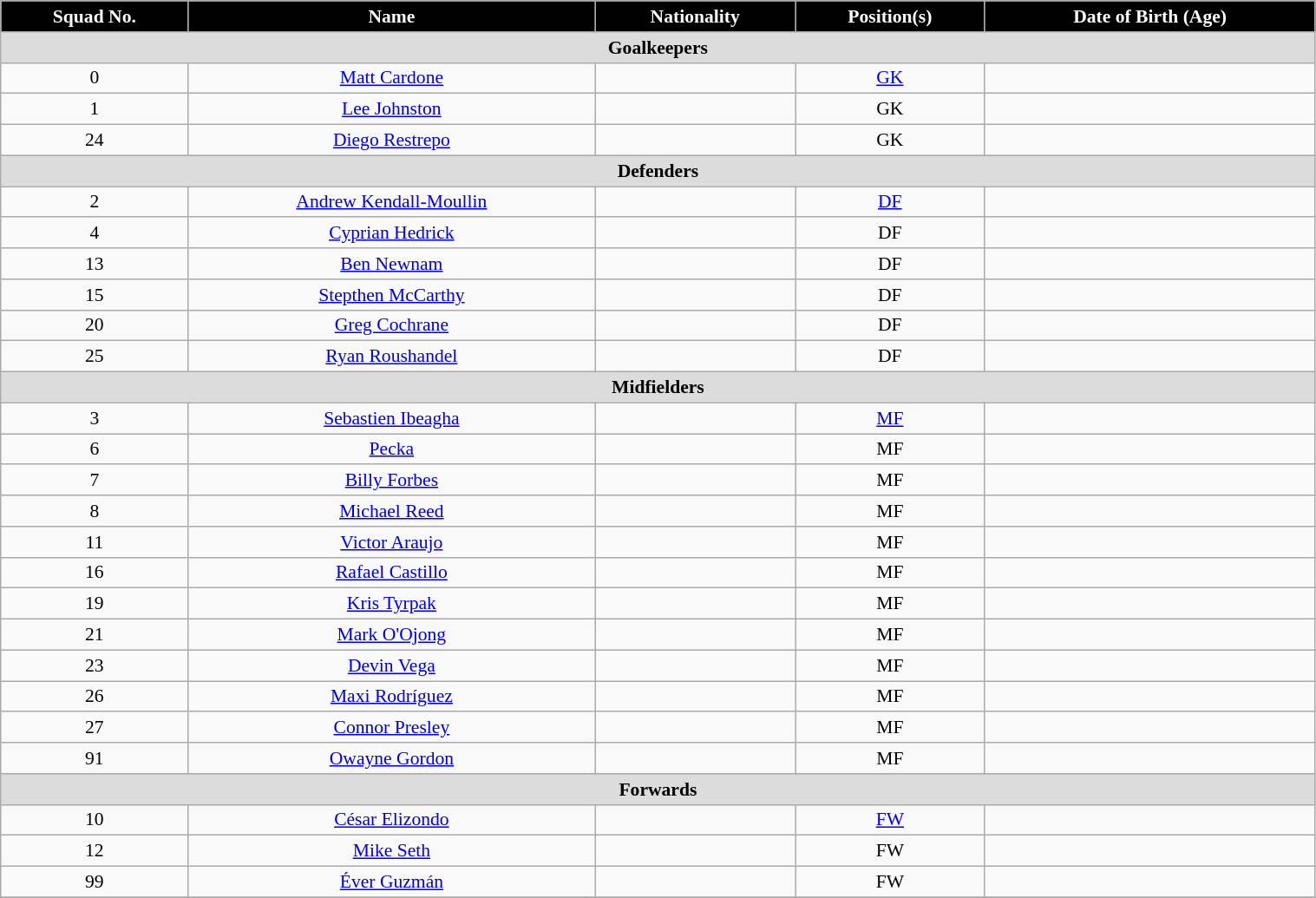<table class="wikitable" style="text-align:center; font-size:90%; width:80%;">
<tr>
<th style="background:#000000; color:white; text-align:center;">Squad No.</th>
<th style="background:#000000; color:white; text-align:center;">Name</th>
<th style="background:#000000; color:white; text-align:center;">Nationality</th>
<th style="background:#000000; color:white; text-align:center;">Position(s)</th>
<th style="background:#000000; color:white; text-align:center;">Date of Birth (Age)</th>
</tr>
<tr>
<th colspan="5" style="background:#dcdcdc; text-align:center">Goalkeepers</th>
</tr>
<tr>
<td>0</td>
<td><a href='#'>Matt Cardone</a></td>
<td></td>
<td><a href='#'>GK</a></td>
<td></td>
</tr>
<tr>
<td>1</td>
<td><a href='#'>Lee Johnston</a></td>
<td></td>
<td>GK</td>
<td></td>
</tr>
<tr>
<td>24</td>
<td><a href='#'>Diego Restrepo</a></td>
<td></td>
<td>GK</td>
<td></td>
</tr>
<tr>
<th colspan="5" style="background:#dcdcdc; text-align:center">Defenders</th>
</tr>
<tr>
<td>2</td>
<td><a href='#'>Andrew Kendall-Moullin</a></td>
<td></td>
<td><a href='#'>DF</a></td>
<td></td>
</tr>
<tr>
<td>4</td>
<td><a href='#'>Cyprian Hedrick</a></td>
<td></td>
<td>DF</td>
<td></td>
</tr>
<tr>
<td>13</td>
<td><a href='#'>Ben Newnam</a></td>
<td></td>
<td>DF</td>
<td></td>
</tr>
<tr>
<td>15</td>
<td><a href='#'>Stepthen McCarthy</a></td>
<td></td>
<td>DF</td>
<td></td>
</tr>
<tr>
<td>20</td>
<td><a href='#'>Greg Cochrane</a></td>
<td></td>
<td>DF</td>
<td></td>
</tr>
<tr>
<td>25</td>
<td><a href='#'>Ryan Roushandel</a></td>
<td></td>
<td>DF</td>
<td></td>
</tr>
<tr>
<th colspan="5" style="background:#dcdcdc; text-align:center">Midfielders</th>
</tr>
<tr>
<td>3</td>
<td><a href='#'>Sebastien Ibeagha</a></td>
<td></td>
<td><a href='#'>MF</a></td>
<td></td>
</tr>
<tr>
<td>6</td>
<td><a href='#'>Pecka</a></td>
<td></td>
<td>MF</td>
<td></td>
</tr>
<tr>
<td>7</td>
<td><a href='#'>Billy Forbes</a></td>
<td></td>
<td>MF</td>
<td></td>
</tr>
<tr>
<td>8</td>
<td><a href='#'>Michael Reed</a></td>
<td></td>
<td>MF</td>
<td></td>
</tr>
<tr>
<td>11</td>
<td><a href='#'>Victor Araujo</a></td>
<td></td>
<td>MF</td>
<td></td>
</tr>
<tr>
<td>16</td>
<td><a href='#'>Rafael Castillo</a></td>
<td></td>
<td>MF</td>
<td></td>
</tr>
<tr>
<td>19</td>
<td><a href='#'>Kris Tyrpak</a></td>
<td></td>
<td>MF</td>
<td></td>
</tr>
<tr>
<td>21</td>
<td><a href='#'>Mark O'Ojong</a></td>
<td></td>
<td>MF</td>
<td></td>
</tr>
<tr>
<td>23</td>
<td><a href='#'>Devin Vega</a></td>
<td></td>
<td>MF</td>
<td></td>
</tr>
<tr>
<td>26</td>
<td><a href='#'>Maxi Rodríguez</a></td>
<td></td>
<td>MF</td>
<td></td>
</tr>
<tr>
<td>27</td>
<td><a href='#'>Connor Presley</a></td>
<td></td>
<td>MF</td>
<td></td>
</tr>
<tr>
<td>91</td>
<td><a href='#'>Owayne Gordon</a></td>
<td></td>
<td>MF</td>
<td></td>
</tr>
<tr>
<th colspan="5" style="background:#dcdcdc; text-align:center">Forwards</th>
</tr>
<tr>
<td>10</td>
<td><a href='#'>César Elizondo</a></td>
<td></td>
<td><a href='#'>FW</a></td>
<td></td>
</tr>
<tr>
<td>12</td>
<td><a href='#'>Mike Seth</a></td>
<td></td>
<td>FW</td>
<td></td>
</tr>
<tr>
<td>99</td>
<td><a href='#'>Éver Guzmán</a></td>
<td></td>
<td>FW</td>
<td></td>
</tr>
<tr>
</tr>
</table>
